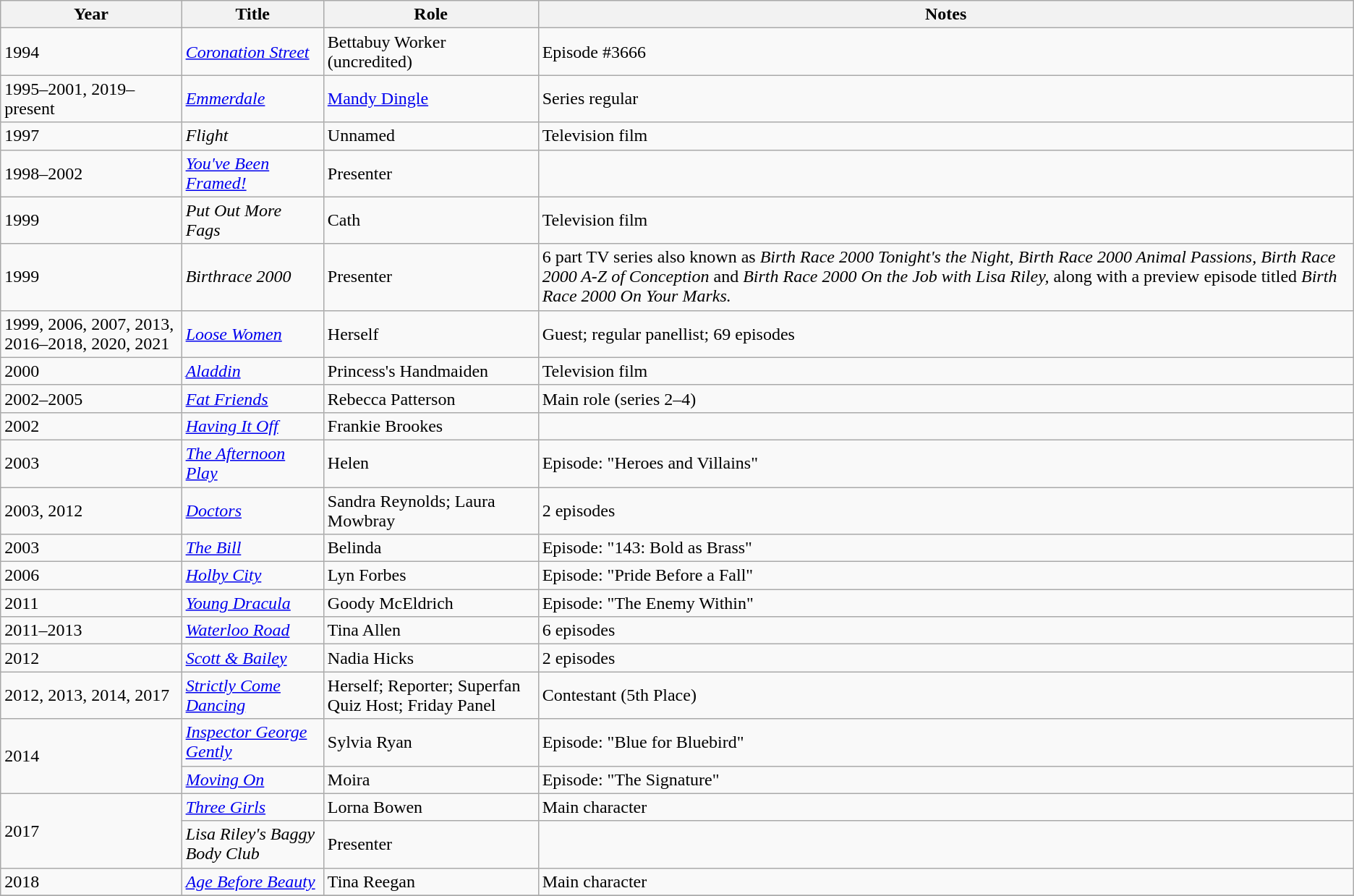<table class="wikitable">
<tr>
<th>Year</th>
<th>Title</th>
<th>Role</th>
<th>Notes</th>
</tr>
<tr>
<td>1994</td>
<td><em><a href='#'>Coronation Street</a></em></td>
<td>Bettabuy Worker (uncredited)</td>
<td>Episode #3666</td>
</tr>
<tr>
<td>1995–2001, 2019–present</td>
<td><em><a href='#'>Emmerdale</a></em></td>
<td><a href='#'>Mandy Dingle</a></td>
<td>Series regular</td>
</tr>
<tr>
<td>1997</td>
<td><em>Flight</em></td>
<td>Unnamed</td>
<td>Television film</td>
</tr>
<tr>
<td>1998–2002</td>
<td><em><a href='#'>You've Been Framed!</a></em></td>
<td>Presenter</td>
<td></td>
</tr>
<tr>
<td>1999</td>
<td><em>Put Out More Fags</em></td>
<td>Cath</td>
<td>Television film</td>
</tr>
<tr>
<td>1999</td>
<td><em>Birthrace 2000</em></td>
<td>Presenter</td>
<td>6 part TV series also known as <em>Birth Race 2000 Tonight's the Night,</em> <em>Birth Race 2000 Animal Passions,</em> <em>Birth Race 2000 A-Z of Conception</em> and <em>Birth Race 2000 On the Job with Lisa Riley,</em> along with a preview episode titled <em>Birth Race 2000 On Your Marks.</em></td>
</tr>
<tr>
<td>1999, 2006, 2007, 2013, 2016–2018, 2020, 2021</td>
<td><em><a href='#'>Loose Women</a></em></td>
<td>Herself</td>
<td>Guest; regular panellist; 69 episodes</td>
</tr>
<tr>
<td>2000</td>
<td><em><a href='#'>Aladdin</a></em></td>
<td>Princess's Handmaiden</td>
<td>Television film</td>
</tr>
<tr>
<td>2002–2005</td>
<td><em><a href='#'>Fat Friends</a></em></td>
<td>Rebecca Patterson</td>
<td>Main role (series 2–4)</td>
</tr>
<tr>
<td>2002</td>
<td><em><a href='#'>Having It Off</a></em></td>
<td>Frankie Brookes</td>
<td></td>
</tr>
<tr>
<td>2003</td>
<td><em><a href='#'>The Afternoon Play</a></em></td>
<td>Helen</td>
<td>Episode: "Heroes and Villains"</td>
</tr>
<tr>
<td>2003, 2012</td>
<td><em><a href='#'>Doctors</a></em></td>
<td>Sandra Reynolds; Laura Mowbray</td>
<td>2 episodes</td>
</tr>
<tr>
<td>2003</td>
<td><em><a href='#'>The Bill</a></em></td>
<td>Belinda</td>
<td>Episode: "143: Bold as Brass"</td>
</tr>
<tr>
<td>2006</td>
<td><em><a href='#'>Holby City</a></em></td>
<td>Lyn Forbes</td>
<td>Episode: "Pride Before a Fall"</td>
</tr>
<tr>
<td>2011</td>
<td><em><a href='#'>Young Dracula</a></em></td>
<td>Goody McEldrich</td>
<td>Episode: "The Enemy Within"</td>
</tr>
<tr>
<td>2011–2013</td>
<td><em><a href='#'>Waterloo Road</a></em></td>
<td>Tina Allen</td>
<td>6 episodes</td>
</tr>
<tr>
<td>2012</td>
<td><em><a href='#'>Scott & Bailey</a></em></td>
<td>Nadia Hicks</td>
<td>2 episodes</td>
</tr>
<tr>
<td>2012, 2013, 2014, 2017</td>
<td><em><a href='#'>Strictly Come Dancing</a></em></td>
<td>Herself; Reporter; Superfan Quiz Host; Friday Panel</td>
<td>Contestant (5th Place)</td>
</tr>
<tr>
<td rowspan=2>2014</td>
<td><em><a href='#'>Inspector George Gently</a></em></td>
<td>Sylvia Ryan</td>
<td>Episode: "Blue for Bluebird"</td>
</tr>
<tr>
<td><em><a href='#'>Moving On</a></em></td>
<td>Moira</td>
<td>Episode: "The Signature"</td>
</tr>
<tr>
<td rowspan=2>2017</td>
<td><em><a href='#'>Three Girls</a></em></td>
<td>Lorna Bowen</td>
<td>Main character</td>
</tr>
<tr>
<td><em>Lisa Riley's Baggy Body Club</em></td>
<td>Presenter</td>
<td></td>
</tr>
<tr>
<td>2018</td>
<td><em><a href='#'>Age Before Beauty</a></em></td>
<td>Tina Reegan</td>
<td>Main character</td>
</tr>
<tr>
</tr>
</table>
